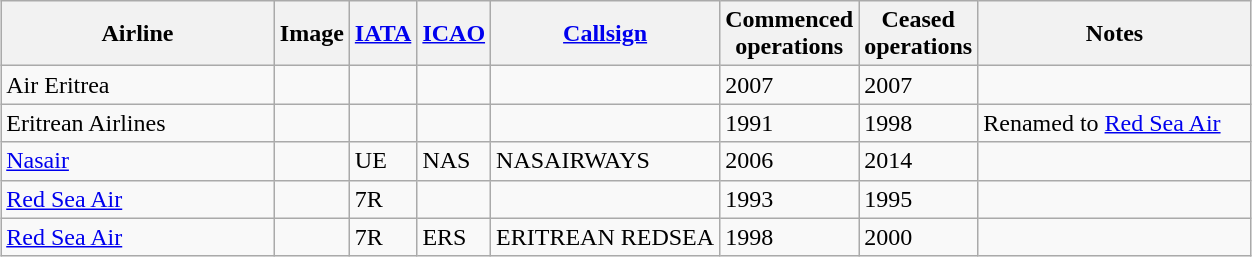<table class="wikitable sortable" style="border-collapse:collapse; margin:auto;" border="1" cellpadding="3">
<tr valign="middle">
<th style="width:175px;">Airline</th>
<th>Image</th>
<th><a href='#'>IATA</a></th>
<th><a href='#'>ICAO</a></th>
<th><a href='#'>Callsign</a></th>
<th>Commenced<br>operations</th>
<th>Ceased<br>operations</th>
<th style="width:175px;">Notes</th>
</tr>
<tr>
<td>Air Eritrea</td>
<td></td>
<td></td>
<td></td>
<td></td>
<td>2007</td>
<td>2007</td>
<td></td>
</tr>
<tr>
<td>Eritrean Airlines</td>
<td></td>
<td></td>
<td></td>
<td></td>
<td>1991</td>
<td>1998</td>
<td>Renamed to <a href='#'>Red Sea Air</a></td>
</tr>
<tr>
<td><a href='#'>Nasair</a></td>
<td></td>
<td>UE</td>
<td>NAS</td>
<td>NASAIRWAYS</td>
<td>2006</td>
<td>2014</td>
<td></td>
</tr>
<tr>
<td><a href='#'>Red Sea Air</a></td>
<td></td>
<td>7R</td>
<td></td>
<td></td>
<td>1993</td>
<td>1995</td>
<td></td>
</tr>
<tr>
<td><a href='#'>Red Sea Air</a></td>
<td></td>
<td>7R</td>
<td>ERS</td>
<td>ERITREAN REDSEA</td>
<td>1998</td>
<td>2000</td>
<td></td>
</tr>
</table>
